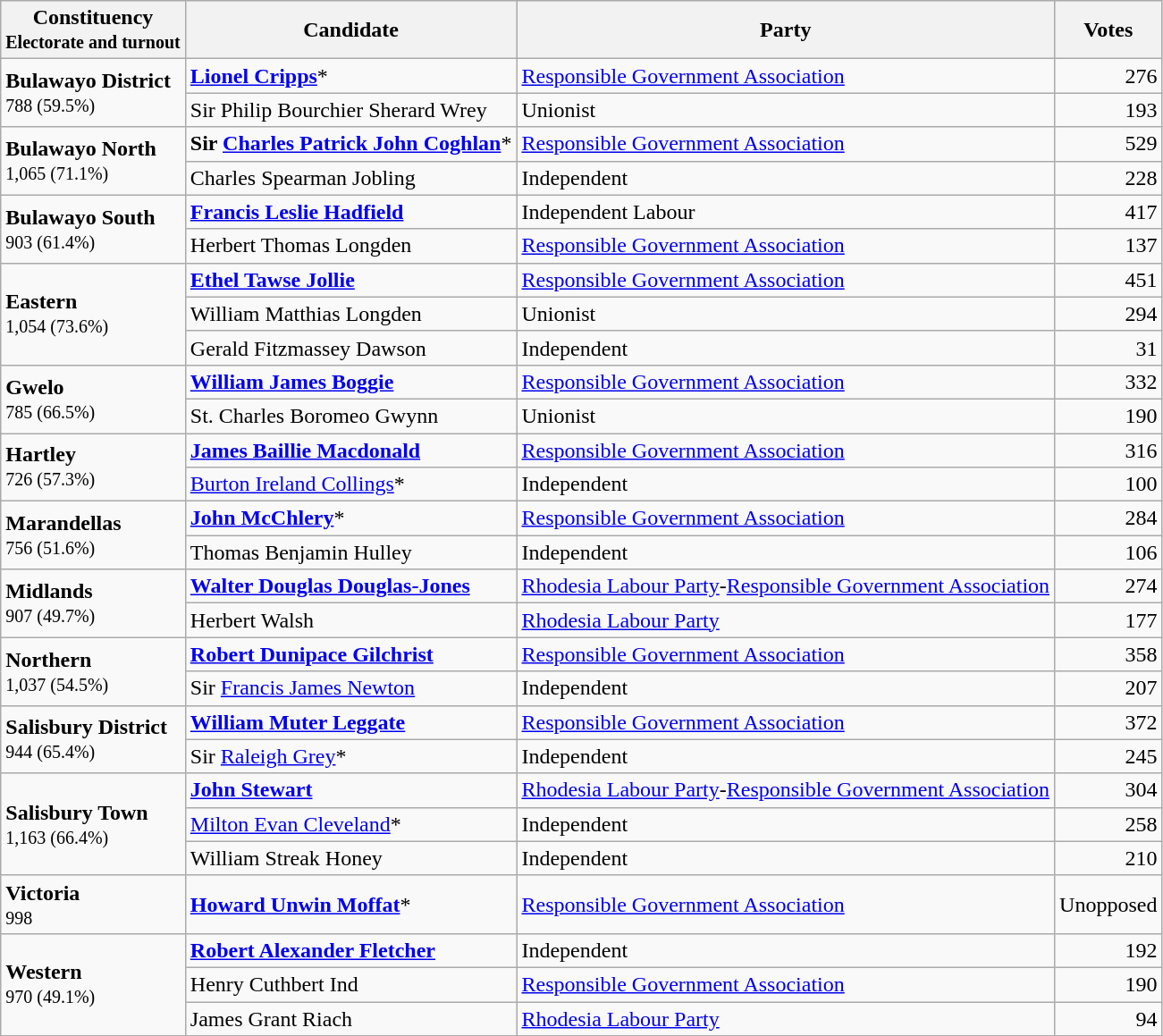<table class=wikitable style=text-align:right>
<tr>
<th>Constituency<br><small>Electorate and turnout</small></th>
<th>Candidate</th>
<th>Party</th>
<th>Votes</th>
</tr>
<tr>
<td rowspan=2 align=left><strong>Bulawayo District</strong><br><small>788 (59.5%)</small></td>
<td align=left><strong><a href='#'>Lionel Cripps</a></strong>*</td>
<td align=left><a href='#'>Responsible Government Association</a></td>
<td>276</td>
</tr>
<tr>
<td align=left>Sir Philip Bourchier Sherard Wrey</td>
<td align=left>Unionist</td>
<td>193</td>
</tr>
<tr>
<td rowspan=2 align=left><strong>Bulawayo North</strong><br><small>1,065 (71.1%)</small></td>
<td align=left><strong>Sir <a href='#'>Charles Patrick John Coghlan</a></strong>*</td>
<td align=left><a href='#'>Responsible Government Association</a></td>
<td>529</td>
</tr>
<tr>
<td align=left>Charles Spearman Jobling</td>
<td align=left>Independent</td>
<td>228</td>
</tr>
<tr>
<td rowspan=2 align=left><strong>Bulawayo South</strong><br><small>903 (61.4%)</small></td>
<td align=left><strong><a href='#'>Francis Leslie Hadfield</a></strong></td>
<td align=left>Independent Labour</td>
<td>417</td>
</tr>
<tr>
<td align=left>Herbert Thomas Longden</td>
<td align=left><a href='#'>Responsible Government Association</a></td>
<td>137</td>
</tr>
<tr>
<td rowspan=3 align=left><strong>Eastern</strong><br><small>1,054 (73.6%)</small></td>
<td align=left><strong><a href='#'>Ethel Tawse Jollie</a></strong></td>
<td align=left><a href='#'>Responsible Government Association</a></td>
<td>451</td>
</tr>
<tr>
<td align=left>William Matthias Longden</td>
<td align=left>Unionist</td>
<td>294</td>
</tr>
<tr>
<td align=left>Gerald Fitzmassey Dawson</td>
<td align=left>Independent</td>
<td>31</td>
</tr>
<tr>
<td rowspan=2 align=left><strong>Gwelo</strong><br><small>785 (66.5%)</small></td>
<td align=left><strong><a href='#'>William James Boggie</a></strong></td>
<td align=left><a href='#'>Responsible Government Association</a></td>
<td>332</td>
</tr>
<tr>
<td align=left>St. Charles Boromeo Gwynn</td>
<td align=left>Unionist</td>
<td>190</td>
</tr>
<tr>
<td rowspan=2 align=left><strong>Hartley</strong><br><small>726 (57.3%)</small></td>
<td align=left><strong><a href='#'>James Baillie Macdonald</a></strong></td>
<td align=left><a href='#'>Responsible Government Association</a></td>
<td>316</td>
</tr>
<tr>
<td align=left><a href='#'>Burton Ireland Collings</a>*</td>
<td align=left>Independent</td>
<td>100</td>
</tr>
<tr>
<td rowspan=2 align=left><strong>Marandellas</strong><br><small>756 (51.6%)</small></td>
<td align=left><strong><a href='#'>John McChlery</a></strong>*</td>
<td align=left><a href='#'>Responsible Government Association</a></td>
<td>284</td>
</tr>
<tr>
<td align=left>Thomas Benjamin Hulley</td>
<td align=left>Independent</td>
<td>106</td>
</tr>
<tr>
<td rowspan=2 align=left><strong>Midlands</strong><br><small>907 (49.7%)</small></td>
<td align=left><strong><a href='#'>Walter Douglas Douglas-Jones</a></strong></td>
<td align=left><a href='#'>Rhodesia Labour Party</a>-<a href='#'>Responsible Government Association</a></td>
<td>274</td>
</tr>
<tr>
<td align=left>Herbert Walsh</td>
<td align=left><a href='#'>Rhodesia Labour Party</a></td>
<td>177</td>
</tr>
<tr>
<td rowspan=2 align=left><strong>Northern</strong><br><small>1,037 (54.5%)</small></td>
<td align=left><strong><a href='#'>Robert Dunipace Gilchrist</a></strong></td>
<td align=left><a href='#'>Responsible Government Association</a></td>
<td>358</td>
</tr>
<tr>
<td align=left>Sir <a href='#'>Francis James Newton</a></td>
<td align=left>Independent</td>
<td>207</td>
</tr>
<tr>
<td rowspan=2 align=left><strong>Salisbury District</strong><br><small>944 (65.4%)</small></td>
<td align=left><strong><a href='#'>William Muter Leggate</a></strong></td>
<td align=left><a href='#'>Responsible Government Association</a></td>
<td>372</td>
</tr>
<tr>
<td align=left>Sir <a href='#'>Raleigh Grey</a>*</td>
<td align=left>Independent</td>
<td>245</td>
</tr>
<tr>
<td rowspan=3 align=left><strong>Salisbury Town</strong><br><small>1,163 (66.4%)</small></td>
<td align=left><strong><a href='#'>John Stewart</a></strong></td>
<td align=left><a href='#'>Rhodesia Labour Party</a>-<a href='#'>Responsible Government Association</a></td>
<td>304</td>
</tr>
<tr>
<td align=left><a href='#'>Milton Evan Cleveland</a>*</td>
<td align=left>Independent</td>
<td>258</td>
</tr>
<tr>
<td align=left>William Streak Honey</td>
<td align=left>Independent</td>
<td>210</td>
</tr>
<tr>
<td align=left><strong>Victoria</strong><br><small>998</small></td>
<td align=left><strong><a href='#'>Howard Unwin Moffat</a></strong>*</td>
<td align=left><a href='#'>Responsible Government Association</a></td>
<td>Unopposed</td>
</tr>
<tr>
<td rowspan=3 align=left><strong>Western</strong><br><small>970 (49.1%)</small></td>
<td align=left><strong><a href='#'>Robert Alexander Fletcher</a></strong></td>
<td align=left>Independent</td>
<td>192</td>
</tr>
<tr>
<td align=left>Henry Cuthbert Ind</td>
<td align=left><a href='#'>Responsible Government Association</a></td>
<td>190</td>
</tr>
<tr>
<td align=left>James Grant Riach</td>
<td align=left><a href='#'>Rhodesia Labour Party</a></td>
<td>94</td>
</tr>
</table>
